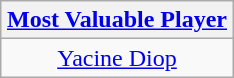<table class=wikitable style="text-align:center; margin:auto">
<tr>
<th><a href='#'>Most Valuable Player</a></th>
</tr>
<tr>
<td> <a href='#'>Yacine Diop</a></td>
</tr>
</table>
